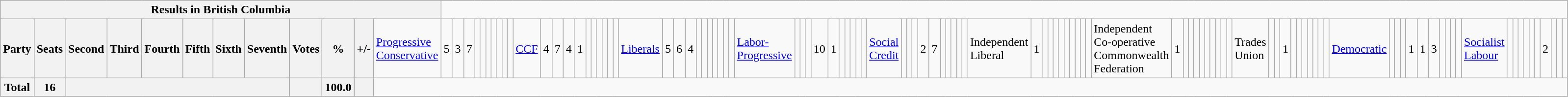<table class="wikitable">
<tr>
<th colspan=13>Results in British Columbia</th>
</tr>
<tr>
<th colspan=2>Party</th>
<th>Seats</th>
<th>Second</th>
<th>Third</th>
<th>Fourth</th>
<th>Fifth</th>
<th>Sixth</th>
<th>Seventh</th>
<th>Votes</th>
<th>%</th>
<th>+/-<br></th>
<td><a href='#'>Progressive Conservative</a></td>
<td align="right">5</td>
<td align="right">3</td>
<td align="right">7</td>
<td align="right"></td>
<td align="right"></td>
<td align="right"></td>
<td align="right"></td>
<td align="right"></td>
<td align="right"></td>
<td align="right"><br></td>
<td><a href='#'>CCF</a></td>
<td align="right">4</td>
<td align="right">7</td>
<td align="right">4</td>
<td align="right">1</td>
<td align="right"></td>
<td align="right"></td>
<td align="right"></td>
<td align="right"></td>
<td align="right"></td>
<td align="right"><br></td>
<td><a href='#'>Liberals</a></td>
<td align="right">5</td>
<td align="right">6</td>
<td align="right">4</td>
<td align="right"></td>
<td align="right"></td>
<td align="right"></td>
<td align="right"></td>
<td align="right"></td>
<td align="right"></td>
<td align="right"><br></td>
<td><a href='#'>Labor-Progressive</a></td>
<td align="right"></td>
<td align="right"></td>
<td align="right"></td>
<td align="right">10</td>
<td align="right">1</td>
<td align="right"></td>
<td align="right"></td>
<td align="right"></td>
<td align="right"></td>
<td align="right"><br></td>
<td><a href='#'>Social Credit</a></td>
<td align="right"></td>
<td align="right"></td>
<td align="right"></td>
<td align="right">2</td>
<td align="right">7</td>
<td align="right"></td>
<td align="right"></td>
<td align="right"></td>
<td align="right"></td>
<td align="right"><br></td>
<td>Independent Liberal</td>
<td align="right">1</td>
<td align="right"></td>
<td align="right"></td>
<td align="right"></td>
<td align="right"></td>
<td align="right"></td>
<td align="right"></td>
<td align="right"></td>
<td align="right"></td>
<td align="right"><br></td>
<td>Independent Co-operative Commonwealth Federation</td>
<td align="right">1</td>
<td align="right"></td>
<td align="right"></td>
<td align="right"></td>
<td align="right"></td>
<td align="right"></td>
<td align="right"></td>
<td align="right"></td>
<td align="right"></td>
<td align="right"><br></td>
<td>Trades Union</td>
<td align="right"></td>
<td align="right"></td>
<td align="right">1</td>
<td align="right"></td>
<td align="right"></td>
<td align="right"></td>
<td align="right"></td>
<td align="right"></td>
<td align="right"></td>
<td align="right"><br></td>
<td><a href='#'>Democratic</a></td>
<td align="right"></td>
<td align="right"></td>
<td align="right"></td>
<td align="right">1</td>
<td align="right">1</td>
<td align="right">3</td>
<td align="right"></td>
<td align="right"></td>
<td align="right"></td>
<td align="right"><br></td>
<td><a href='#'>Socialist Labour</a></td>
<td align="right"></td>
<td align="right"></td>
<td align="right"></td>
<td align="right"></td>
<td align="right"></td>
<td align="right"></td>
<td align="right">2</td>
<td align="right"></td>
<td align="right"></td>
<td align="right"></td>
</tr>
<tr>
<th colspan="2">Total</th>
<th>16</th>
<th colspan="6"></th>
<th></th>
<th>100.0</th>
<th></th>
</tr>
</table>
